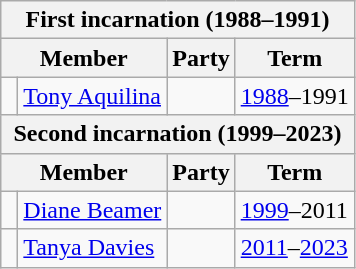<table class="wikitable">
<tr>
<th colspan="4">First incarnation (1988–1991)</th>
</tr>
<tr>
<th colspan="2">Member</th>
<th>Party</th>
<th>Term</th>
</tr>
<tr>
<td> </td>
<td><a href='#'>Tony Aquilina</a></td>
<td></td>
<td><a href='#'>1988</a>–1991</td>
</tr>
<tr>
<th colspan="4">Second incarnation (1999–2023)</th>
</tr>
<tr>
<th colspan="2">Member</th>
<th>Party</th>
<th>Term</th>
</tr>
<tr>
<td> </td>
<td><a href='#'>Diane Beamer</a></td>
<td></td>
<td><a href='#'>1999</a>–2011</td>
</tr>
<tr>
<td> </td>
<td><a href='#'>Tanya Davies</a></td>
<td></td>
<td><a href='#'>2011</a>–<a href='#'>2023</a></td>
</tr>
</table>
